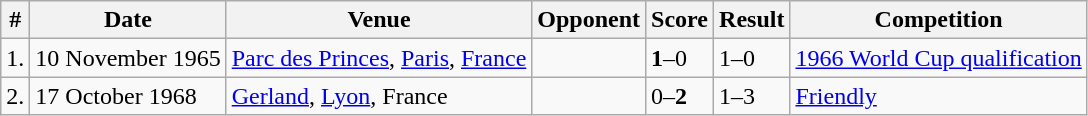<table class="wikitable" style="font-size:100%">
<tr>
<th>#</th>
<th>Date</th>
<th>Venue</th>
<th>Opponent</th>
<th>Score</th>
<th>Result</th>
<th>Competition</th>
</tr>
<tr>
<td>1.</td>
<td>10 November 1965</td>
<td><a href='#'>Parc des Princes</a>, <a href='#'>Paris</a>, <a href='#'>France</a></td>
<td></td>
<td><strong>1</strong>–0</td>
<td>1–0</td>
<td><a href='#'>1966 World Cup qualification</a></td>
</tr>
<tr>
<td>2.</td>
<td>17 October 1968</td>
<td><a href='#'>Gerland</a>, <a href='#'>Lyon</a>, France</td>
<td></td>
<td>0–<strong>2</strong></td>
<td>1–3</td>
<td><a href='#'>Friendly</a></td>
</tr>
</table>
